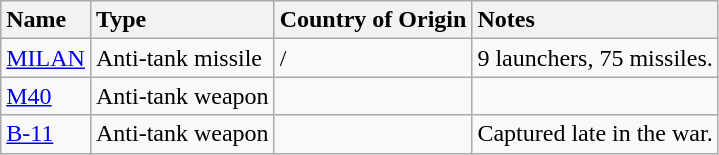<table class="wikitable">
<tr>
<th style="text-align: left;">Name</th>
<th style="text-align: left;">Type</th>
<th style="text-align: left;">Country of Origin</th>
<th style="text-align: left;">Notes</th>
</tr>
<tr>
<td><a href='#'>MILAN</a></td>
<td>Anti-tank missile</td>
<td>/</td>
<td>9 launchers, 75 missiles.</td>
</tr>
<tr>
<td><a href='#'>M40</a></td>
<td>Anti-tank weapon</td>
<td></td>
<td></td>
</tr>
<tr>
<td><a href='#'>B-11</a></td>
<td>Anti-tank weapon</td>
<td></td>
<td>Captured late in the war.</td>
</tr>
</table>
